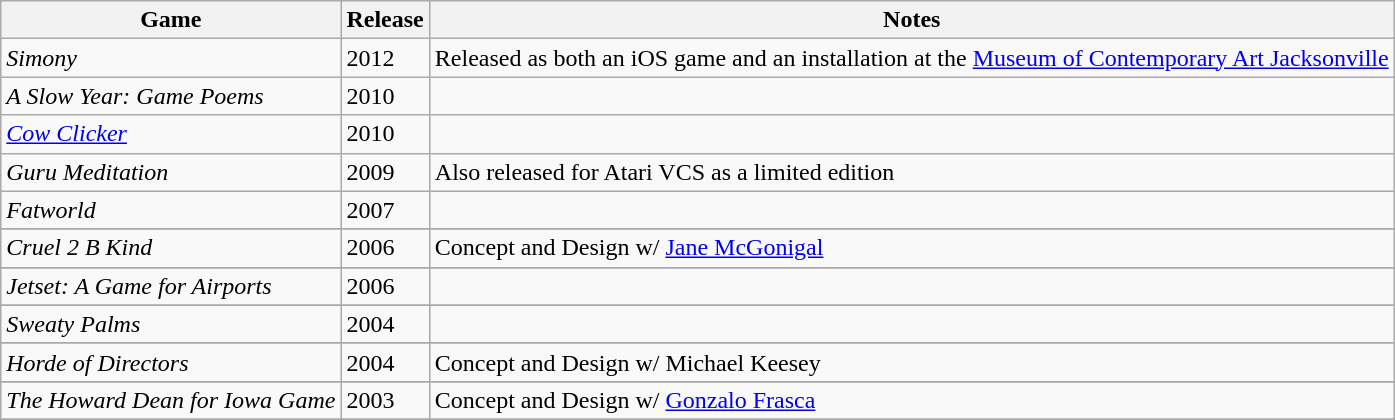<table class="wikitable sortable">
<tr>
<th>Game</th>
<th>Release</th>
<th>Notes</th>
</tr>
<tr>
<td><em>Simony</em></td>
<td>2012</td>
<td>Released as both an iOS game and an installation at the <a href='#'>Museum of Contemporary Art Jacksonville</a></td>
</tr>
<tr>
<td><em>A Slow Year: Game Poems</em></td>
<td>2010</td>
<td></td>
</tr>
<tr>
<td><em><a href='#'>Cow Clicker</a></em></td>
<td>2010</td>
<td></td>
</tr>
<tr>
<td><em>Guru Meditation</em></td>
<td>2009</td>
<td>Also released for Atari VCS as a limited edition</td>
</tr>
<tr>
<td><em>Fatworld</em></td>
<td>2007</td>
<td></td>
</tr>
<tr>
</tr>
<tr>
<td><em>Cruel 2 B Kind</em></td>
<td>2006</td>
<td>Concept and Design w/ <a href='#'>Jane McGonigal</a></td>
</tr>
<tr>
</tr>
<tr>
<td><em>Jetset: A Game for Airports</em></td>
<td>2006</td>
<td></td>
</tr>
<tr>
</tr>
<tr>
<td><em>Sweaty Palms</em></td>
<td>2004</td>
<td></td>
</tr>
<tr>
</tr>
<tr>
<td><em>Horde of Directors</em></td>
<td>2004</td>
<td>Concept and Design w/ Michael Keesey</td>
</tr>
<tr>
</tr>
<tr>
<td><em>The Howard Dean for Iowa Game</em></td>
<td>2003</td>
<td>Concept and Design w/ <a href='#'>Gonzalo Frasca</a></td>
</tr>
<tr>
</tr>
</table>
